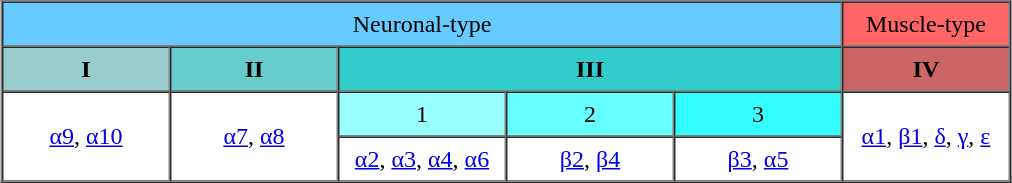<table border="1" cellpadding="5" cellspacing="0" style="margin: 1em auto 1em auto;">
<tr>
<td style="text-align: center; background:#66ccff;" colspan="5">Neuronal-type</td>
<td style="text-align: center; background:#ff6666;">Muscle-type</td>
</tr>
<tr>
<th style="background:#99cccc;" width="100">I</th>
<th style="background:#66cccc;" width="100">II</th>
<th style="background:#33cccc;" width="300" colspan="3">III</th>
<th style="background:#cc6666;" width="100">IV</th>
</tr>
<tr>
<td style="text-align: center;" rowspan="2"><a href='#'>α9</a>, <a href='#'>α10</a></td>
<td style="text-align: center;" rowspan="2"><a href='#'>α7</a>, <a href='#'>α8</a></td>
<td width="100" style="text-align: center; background:#99ffff;">1</td>
<td width="100" style="text-align: center; background:#66ffff;">2</td>
<td width="100" style="text-align: center; background:#33ffff;">3</td>
<td style="text-align: center;" rowspan="2"><a href='#'>α1</a>, <a href='#'>β1</a>, <a href='#'>δ</a>, <a href='#'>γ</a>, <a href='#'>ε</a></td>
</tr>
<tr>
<td style="text-align: center;"><a href='#'>α2</a>, <a href='#'>α3</a>, <a href='#'>α4</a>, <a href='#'>α6</a></td>
<td style="text-align: center;"><a href='#'>β2</a>, <a href='#'>β4</a></td>
<td style="text-align: center;"><a href='#'>β3</a>, <a href='#'>α5</a></td>
</tr>
</table>
